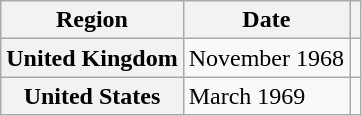<table class="wikitable plainrowheaders">
<tr>
<th scope="col">Region</th>
<th scope="col">Date</th>
<th scope="col"></th>
</tr>
<tr>
<th scope="row">United Kingdom</th>
<td>November 1968</td>
<td align="center"></td>
</tr>
<tr>
<th scope="row">United States</th>
<td>March 1969</td>
<td align="center"></td>
</tr>
</table>
